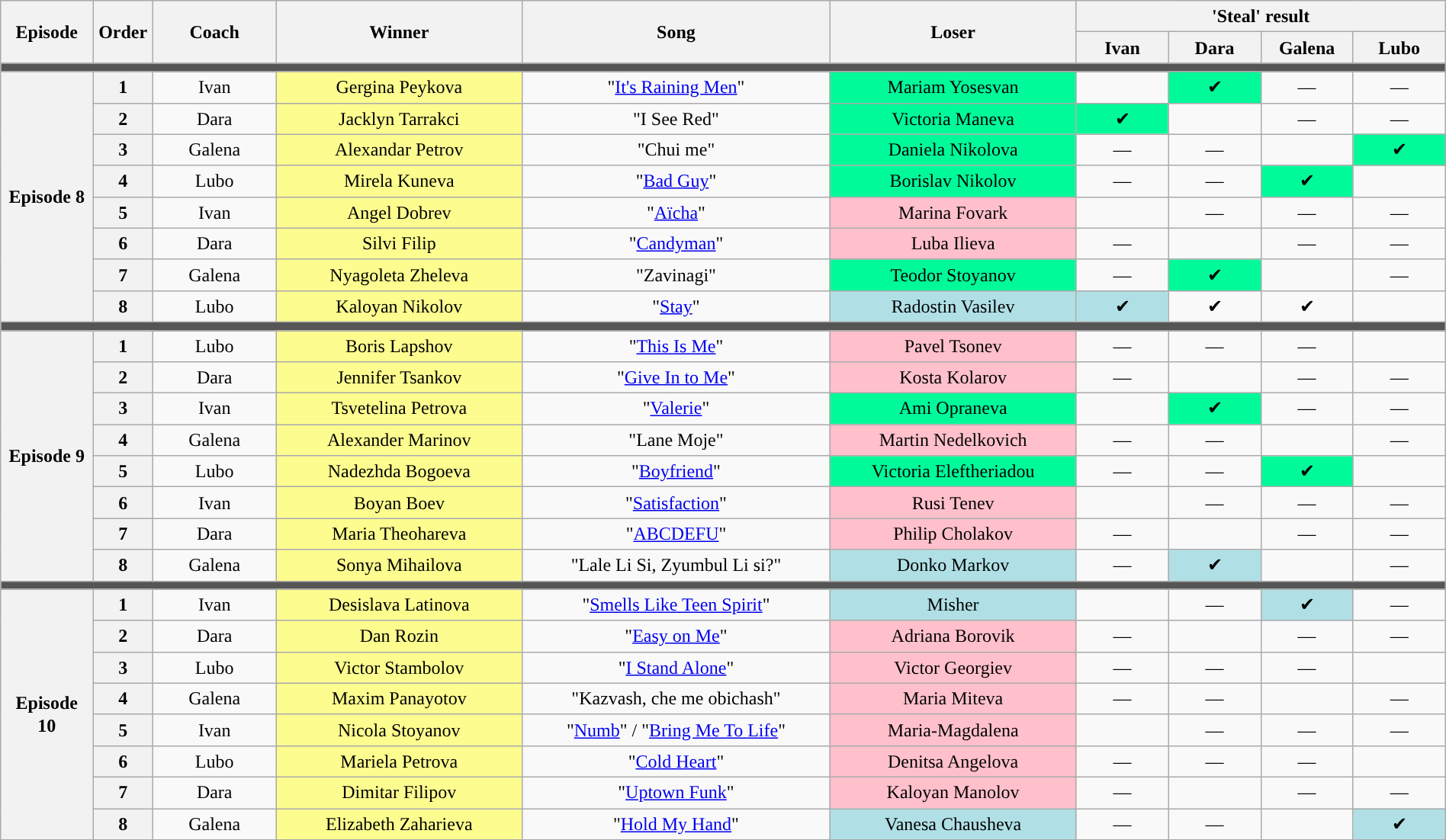<table class="wikitable" style="text-align:center; line-height:20px; width:100%">
<tr>
<th rowspan="2" style="width:06%">Episode</th>
<th rowspan="2" style="width:03%">Order</th>
<th rowspan="2" style="width:08%">Coach</th>
<th rowspan="2" style="width:16%">Winner</th>
<th rowspan="2" style="width:20%">Song</th>
<th rowspan="2" style="width:16%">Loser</th>
<th colspan="4" style="width:24%">'Steal' result</th>
</tr>
<tr>
<th style="width:06%">Ivan</th>
<th style="width:06%">Dara</th>
<th style="width:06%">Galena</th>
<th style="width:06%">Lubo</th>
</tr>
<tr>
<td colspan="10" style="background:#555"></td>
</tr>
<tr>
<th rowspan="8">Episode 8<br></th>
<th>1</th>
<td>Ivan</td>
<td style="background:#fdfc8f">Gergina Peykova</td>
<td>"<a href='#'>It's Raining Men</a>"</td>
<td style="background:#00fa9a">Mariam Yosesvan</td>
<td></td>
<td style="background:#00fa9a">✔</td>
<td>—</td>
<td>—</td>
</tr>
<tr>
<th>2</th>
<td>Dara</td>
<td style="background:#fdfc8f">Jacklyn Tarrakci</td>
<td>"I See Red"</td>
<td style="background:#00fa9a">Victoria Maneva</td>
<td style="background:#00fa9a">✔</td>
<td></td>
<td>—</td>
<td>—</td>
</tr>
<tr>
<th>3</th>
<td>Galena</td>
<td style="background:#fdfc8f">Alexandar Petrov</td>
<td>"Chui me"</td>
<td style="background:#00fa9a">Daniela Nikolova</td>
<td>—</td>
<td>—</td>
<td></td>
<td style="background:#00fa9a">✔</td>
</tr>
<tr>
<th>4</th>
<td>Lubo</td>
<td style="background:#fdfc8f">Mirela Kuneva</td>
<td>"<a href='#'>Bad Guy</a>"</td>
<td style="background:#00fa9a">Borislav Nikolov</td>
<td>—</td>
<td>—</td>
<td style="background:#00fa9a">✔</td>
<td></td>
</tr>
<tr>
<th>5</th>
<td>Ivan</td>
<td style="background:#fdfc8f">Angel Dobrev</td>
<td>"<a href='#'>Aïcha</a>"</td>
<td style="background: pink">Marina Fovark</td>
<td></td>
<td>—</td>
<td>—</td>
<td>—</td>
</tr>
<tr>
<th>6</th>
<td>Dara</td>
<td style="background:#fdfc8f">Silvi Filip</td>
<td>"<a href='#'>Candyman</a>"</td>
<td style="background: pink">Luba Ilieva</td>
<td>—</td>
<td></td>
<td>—</td>
<td>—</td>
</tr>
<tr>
<th>7</th>
<td>Galena</td>
<td style="background:#fdfc8f">Nyagoleta Zheleva</td>
<td>"Zavinagi"</td>
<td style="background:#00fa9a">Teodor Stoyanov</td>
<td>—</td>
<td style="background:#00fa9a">✔</td>
<td></td>
<td>—</td>
</tr>
<tr>
<th>8</th>
<td>Lubo</td>
<td style="background:#fdfc8f">Kaloyan Nikolov</td>
<td>"<a href='#'>Stay</a>"</td>
<td style="background:#b0e0e6">Radostin Vasilev</td>
<td style="background:#b0e0e6">✔</td>
<td>✔</td>
<td>✔</td>
<td></td>
</tr>
<tr>
<th colspan="10" style="background:#555555"></th>
</tr>
<tr>
<th rowspan="8">Episode 9<br></th>
<th>1</th>
<td>Lubo</td>
<td style="background:#fdfc8f">Boris Lapshov</td>
<td>"<a href='#'>This Is Me</a>"</td>
<td style="background: pink">Pavel Tsonev</td>
<td>—</td>
<td>—</td>
<td>—</td>
<td></td>
</tr>
<tr>
<th>2</th>
<td>Dara</td>
<td style="background:#fdfc8f">Jennifer Tsankov</td>
<td>"<a href='#'>Give In to Me</a>"</td>
<td style="background: pink">Kosta Kolarov</td>
<td>—</td>
<td></td>
<td>—</td>
<td>—</td>
</tr>
<tr>
<th>3</th>
<td>Ivan</td>
<td style="background:#fdfc8f">Tsvetelina Petrova</td>
<td>"<a href='#'>Valerie</a>"</td>
<td style="background:#00fa9a">Ami Opraneva</td>
<td></td>
<td style="background:#00fa9a">✔</td>
<td>—</td>
<td>—</td>
</tr>
<tr>
<th>4</th>
<td>Galena</td>
<td style="background:#fdfc8f">Alexander Marinov</td>
<td>"Lane Moje"</td>
<td style="background:pink">Martin Nedelkovich</td>
<td>—</td>
<td>—</td>
<td></td>
<td>—</td>
</tr>
<tr>
<th>5</th>
<td>Lubo</td>
<td style="background:#fdfc8f">Nadezhda Bogoeva</td>
<td>"<a href='#'>Boyfriend</a>"</td>
<td style="background:#00fa9a">Victoria Eleftheriadou</td>
<td>—</td>
<td>—</td>
<td style="background:#00fa9a">✔</td>
<td></td>
</tr>
<tr>
<th>6</th>
<td>Ivan</td>
<td style="background:#fdfc8f">Boyan Boev</td>
<td>"<a href='#'>Satisfaction</a>"</td>
<td style="background: pink">Rusi Tenev</td>
<td></td>
<td>—</td>
<td>—</td>
<td>—</td>
</tr>
<tr>
<th>7</th>
<td>Dara</td>
<td style="background:#fdfc8f">Maria Theohareva</td>
<td>"<a href='#'>ABCDEFU</a>"</td>
<td style="background: pink">Philip Cholakov</td>
<td>—</td>
<td></td>
<td>—</td>
<td>—</td>
</tr>
<tr>
<th>8</th>
<td>Galena</td>
<td style="background:#fdfc8f">Sonya Mihailova</td>
<td>"Lale Li Si, Zyumbul Li si?"</td>
<td style="background:#b0e0e6">Donko Markov</td>
<td>—</td>
<td style="background:#b0e0e6">✔</td>
<td></td>
<td>—</td>
</tr>
<tr>
<th colspan="10" style="background:#555555"></th>
</tr>
<tr>
<th rowspan="8">Episode 10<br></th>
<th>1</th>
<td>Ivan</td>
<td style="background:#fdfc8f">Desislava Latinova</td>
<td>"<a href='#'>Smells Like Teen Spirit</a>"</td>
<td style="background:#b0e0e6">Misher</td>
<td></td>
<td>—</td>
<td style="background:#b0e0e6">✔</td>
<td>—</td>
</tr>
<tr>
<th>2</th>
<td>Dara</td>
<td style="background:#fdfc8f">Dan Rozin</td>
<td>"<a href='#'>Easy on Me</a>"</td>
<td style="background:pink">Adriana Borovik</td>
<td>—</td>
<td></td>
<td>—</td>
<td>—</td>
</tr>
<tr>
<th>3</th>
<td>Lubo</td>
<td style="background:#fdfc8f">Victor Stambolov</td>
<td>"<a href='#'>I Stand Alone</a>"</td>
<td style="background:pink">Victor Georgiev</td>
<td>—</td>
<td>—</td>
<td>—</td>
<td></td>
</tr>
<tr>
<th>4</th>
<td>Galena</td>
<td style="background:#fdfc8f">Maxim Panayotov</td>
<td>"Kazvash, che me obichash"</td>
<td style="background:pink">Maria Miteva</td>
<td>—</td>
<td>—</td>
<td></td>
<td>—</td>
</tr>
<tr>
<th>5</th>
<td>Ivan</td>
<td style="background:#fdfc8f">Nicola Stoyanov</td>
<td>"<a href='#'>Numb</a>" / "<a href='#'>Bring Me To Life</a>"</td>
<td style="background:pink">Maria-Magdalena</td>
<td></td>
<td>—</td>
<td>—</td>
<td>—</td>
</tr>
<tr>
<th>6</th>
<td>Lubo</td>
<td style="background:#fdfc8f">Mariela Petrova</td>
<td>"<a href='#'>Cold Heart</a>"</td>
<td style="background:pink">Denitsa Angelova</td>
<td>—</td>
<td>—</td>
<td>—</td>
<td></td>
</tr>
<tr>
<th>7</th>
<td>Dara</td>
<td style="background:#fdfc8f">Dimitar Filipov</td>
<td>"<a href='#'>Uptown Funk</a>"</td>
<td style="background:pink">Kaloyan Manolov</td>
<td>—</td>
<td></td>
<td>—</td>
<td>—</td>
</tr>
<tr>
<th>8</th>
<td>Galena</td>
<td style="background:#fdfc8f">Elizabeth Zaharieva</td>
<td>"<a href='#'>Hold My Hand</a>"</td>
<td style="background:#b0e0e6">Vanesa Chausheva</td>
<td>—</td>
<td>—</td>
<td></td>
<td style="background:#b0e0e6">✔</td>
</tr>
</table>
